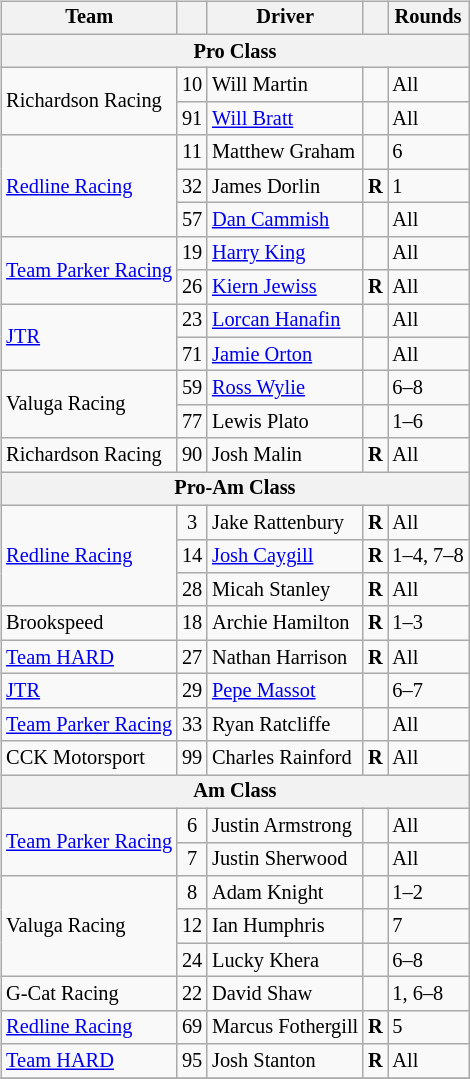<table>
<tr>
<td><br><table class="wikitable" style="font-size: 85%;">
<tr>
<th>Team</th>
<th></th>
<th>Driver</th>
<th></th>
<th>Rounds</th>
</tr>
<tr>
<th colspan=5>Pro Class</th>
</tr>
<tr>
<td rowspan=2>Richardson Racing</td>
<td align=center>10</td>
<td> Will Martin</td>
<td></td>
<td>All</td>
</tr>
<tr>
<td align=center>91</td>
<td> <a href='#'>Will Bratt</a></td>
<td></td>
<td>All</td>
</tr>
<tr>
<td rowspan=3><a href='#'>Redline Racing</a></td>
<td align=center>11</td>
<td> Matthew Graham</td>
<td></td>
<td>6</td>
</tr>
<tr>
<td align=center>32</td>
<td> James Dorlin</td>
<td><strong><span>R</span></strong></td>
<td>1</td>
</tr>
<tr>
<td align=center>57</td>
<td> <a href='#'>Dan Cammish</a></td>
<td></td>
<td>All</td>
</tr>
<tr>
<td rowspan=2><a href='#'>Team Parker Racing</a></td>
<td align=center>19</td>
<td> <a href='#'>Harry King</a></td>
<td></td>
<td>All</td>
</tr>
<tr>
<td align=center>26</td>
<td> <a href='#'>Kiern Jewiss</a></td>
<td><strong><span>R</span></strong></td>
<td>All</td>
</tr>
<tr>
<td rowspan=2><a href='#'>JTR</a></td>
<td align=center>23</td>
<td> <a href='#'>Lorcan Hanafin</a></td>
<td></td>
<td>All</td>
</tr>
<tr>
<td align=center>71</td>
<td> <a href='#'>Jamie Orton</a></td>
<td></td>
<td>All</td>
</tr>
<tr>
<td rowspan=2>Valuga Racing</td>
<td align=center>59</td>
<td> <a href='#'>Ross Wylie</a></td>
<td></td>
<td>6–8</td>
</tr>
<tr>
<td align=center>77</td>
<td> Lewis Plato</td>
<td></td>
<td>1–6</td>
</tr>
<tr>
<td>Richardson Racing</td>
<td align=center>90</td>
<td> Josh Malin</td>
<td><strong><span>R</span></strong></td>
<td>All</td>
</tr>
<tr>
<th colspan=5>Pro-Am Class</th>
</tr>
<tr>
<td rowspan=3><a href='#'>Redline Racing</a></td>
<td align=center>3</td>
<td> Jake Rattenbury</td>
<td><strong><span>R</span></strong></td>
<td>All</td>
</tr>
<tr>
<td align=center>14</td>
<td> <a href='#'>Josh Caygill</a></td>
<td><strong><span>R</span></strong></td>
<td>1–4, 7–8</td>
</tr>
<tr>
<td align=center>28</td>
<td> Micah Stanley</td>
<td><strong><span>R</span></strong></td>
<td>All</td>
</tr>
<tr>
<td>Brookspeed</td>
<td align=center>18</td>
<td> Archie Hamilton</td>
<td><strong><span>R</span></strong></td>
<td>1–3</td>
</tr>
<tr>
<td><a href='#'>Team HARD</a></td>
<td align=center>27</td>
<td> Nathan Harrison</td>
<td><strong><span>R</span></strong></td>
<td>All</td>
</tr>
<tr>
<td><a href='#'>JTR</a></td>
<td align=center>29</td>
<td> <a href='#'>Pepe Massot</a></td>
<td></td>
<td>6–7</td>
</tr>
<tr>
<td><a href='#'>Team Parker Racing</a></td>
<td align=center>33</td>
<td> Ryan Ratcliffe</td>
<td></td>
<td>All</td>
</tr>
<tr>
<td>CCK Motorsport</td>
<td align=center>99</td>
<td> Charles Rainford</td>
<td><strong><span>R</span></strong></td>
<td>All</td>
</tr>
<tr>
<th colspan=5>Am Class</th>
</tr>
<tr>
<td rowspan=2><a href='#'>Team Parker Racing</a></td>
<td align=center>6</td>
<td> Justin Armstrong</td>
<td></td>
<td>All</td>
</tr>
<tr>
<td align=center>7</td>
<td> Justin Sherwood</td>
<td></td>
<td>All</td>
</tr>
<tr>
<td rowspan=3>Valuga Racing</td>
<td align=center>8</td>
<td> Adam Knight</td>
<td></td>
<td>1–2</td>
</tr>
<tr>
<td align=center>12</td>
<td> Ian Humphris</td>
<td></td>
<td>7</td>
</tr>
<tr>
<td align=center>24</td>
<td> Lucky Khera</td>
<td></td>
<td>6–8</td>
</tr>
<tr>
<td>G-Cat Racing</td>
<td align=center>22</td>
<td> David Shaw</td>
<td></td>
<td>1, 6–8</td>
</tr>
<tr>
<td><a href='#'>Redline Racing</a></td>
<td align=center>69</td>
<td> Marcus Fothergill</td>
<td><strong><span>R</span></strong></td>
<td>5</td>
</tr>
<tr>
<td><a href='#'>Team HARD</a></td>
<td align=center>95</td>
<td> Josh Stanton</td>
<td><strong><span>R</span></strong></td>
<td>All</td>
</tr>
<tr>
</tr>
</table>
</td>
</tr>
</table>
